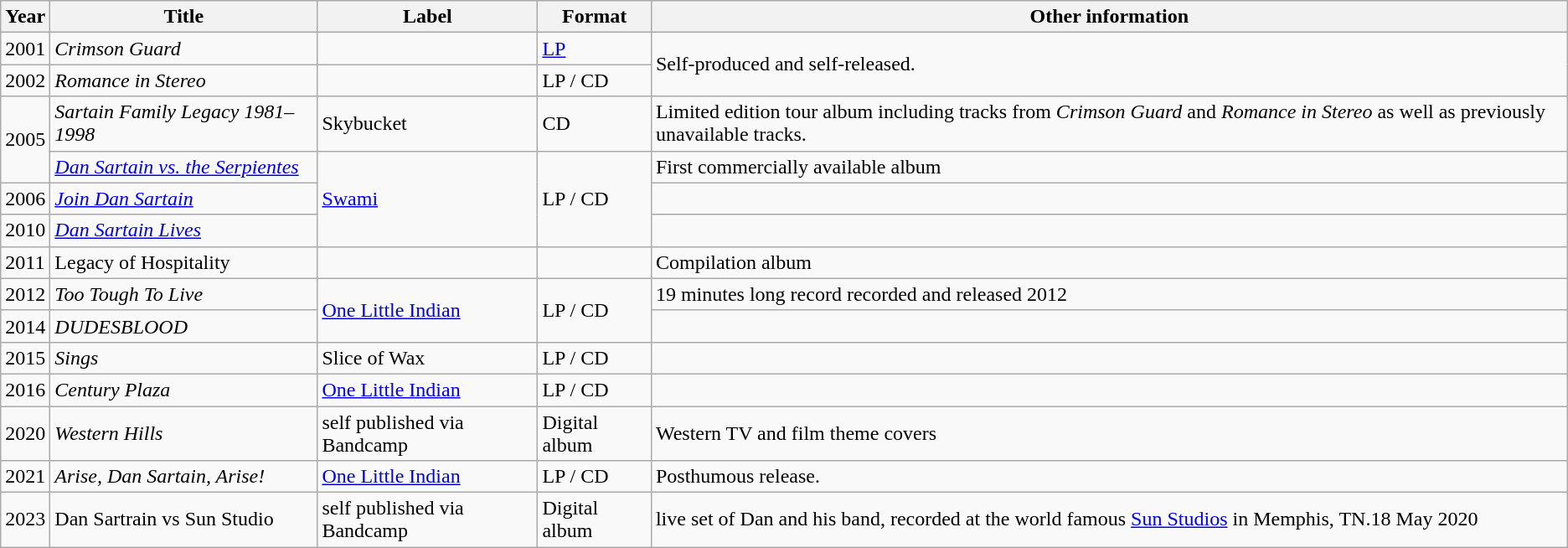<table class="wikitable">
<tr>
<th>Year</th>
<th>Title</th>
<th>Label</th>
<th>Format</th>
<th>Other information</th>
</tr>
<tr>
<td>2001</td>
<td><em>Crimson Guard</em></td>
<td></td>
<td><a href='#'>LP</a></td>
<td style="text-align:left;" rowspan="2">Self-produced and self-released.</td>
</tr>
<tr>
<td>2002</td>
<td><em>Romance in Stereo</em></td>
<td></td>
<td>LP / CD</td>
</tr>
<tr>
<td style="text-align:left;" rowspan="2">2005</td>
<td><em>Sartain Family Legacy 1981–1998</em></td>
<td>Skybucket</td>
<td>CD</td>
<td>Limited edition tour album including tracks from <em>Crimson Guard</em> and <em>Romance in Stereo</em> as well as previously unavailable tracks.</td>
</tr>
<tr>
<td><em><a href='#'>Dan Sartain vs. the Serpientes</a></em></td>
<td style="text-align:left;" rowspan="3"><a href='#'>Swami</a></td>
<td style="text-align:left;" rowspan="3">LP / CD</td>
<td>First commercially available album</td>
</tr>
<tr>
<td>2006</td>
<td><em><a href='#'>Join Dan Sartain</a></em></td>
<td></td>
</tr>
<tr>
<td>2010</td>
<td><em><a href='#'>Dan Sartain Lives</a></em></td>
<td></td>
</tr>
<tr>
<td>2011</td>
<td>Legacy of Hospitality</td>
<td style="text-align:left;"></td>
<td style="text-align:left;"></td>
<td>Compilation album</td>
</tr>
<tr>
<td>2012</td>
<td><em>Too Tough To Live</em></td>
<td rowspan="2" style="text-align:left;"><a href='#'>One Little Indian</a></td>
<td rowspan="2" style="text-align:left;">LP / CD</td>
<td>19 minutes long record recorded and released 2012</td>
</tr>
<tr>
<td>2014</td>
<td><em>DUDESBLOOD</em></td>
<td style="text-align:left;"></td>
</tr>
<tr>
<td>2015</td>
<td><em>Sings</em></td>
<td>Slice of Wax</td>
<td>LP / CD</td>
<td></td>
</tr>
<tr>
<td>2016</td>
<td><em>Century Plaza</em></td>
<td><a href='#'>One Little Indian</a></td>
<td>LP / CD</td>
<td></td>
</tr>
<tr>
<td>2020</td>
<td><em>Western Hills</em></td>
<td>self published via Bandcamp</td>
<td>Digital album</td>
<td>Western TV and film theme covers</td>
</tr>
<tr>
<td>2021</td>
<td><em>Arise, Dan Sartain, Arise!</em></td>
<td><a href='#'>One Little Indian</a></td>
<td>LP / CD</td>
<td>Posthumous release.</td>
</tr>
<tr>
<td>2023</td>
<td>Dan Sartrain vs Sun Studio</td>
<td>self published via Bandcamp</td>
<td>Digital album</td>
<td> live set of Dan and his band, recorded at the world famous <a href='#'>Sun Studios</a> in Memphis, TN.18 May 2020</td>
</tr>
</table>
